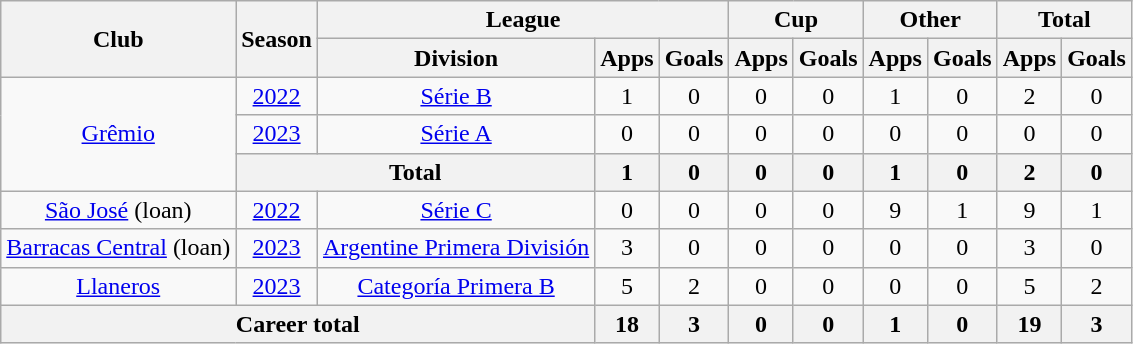<table class=wikitable style=text-align:center>
<tr>
<th rowspan="2">Club</th>
<th rowspan="2">Season</th>
<th colspan="3">League</th>
<th colspan="2">Cup</th>
<th colspan="2">Other</th>
<th colspan="2">Total</th>
</tr>
<tr>
<th>Division</th>
<th>Apps</th>
<th>Goals</th>
<th>Apps</th>
<th>Goals</th>
<th>Apps</th>
<th>Goals</th>
<th>Apps</th>
<th>Goals</th>
</tr>
<tr>
<td rowspan="3"><a href='#'>Grêmio</a></td>
<td><a href='#'>2022</a></td>
<td><a href='#'>Série B</a></td>
<td>1</td>
<td>0</td>
<td>0</td>
<td>0</td>
<td>1</td>
<td>0</td>
<td>2</td>
<td>0</td>
</tr>
<tr>
<td><a href='#'>2023</a></td>
<td><a href='#'>Série A</a></td>
<td>0</td>
<td>0</td>
<td>0</td>
<td>0</td>
<td>0</td>
<td>0</td>
<td>0</td>
<td>0</td>
</tr>
<tr>
<th colspan=2>Total</th>
<th>1</th>
<th>0</th>
<th>0</th>
<th>0</th>
<th>1</th>
<th>0</th>
<th>2</th>
<th>0</th>
</tr>
<tr>
<td><a href='#'>São José</a> (loan)</td>
<td><a href='#'>2022</a></td>
<td><a href='#'>Série C</a></td>
<td>0</td>
<td>0</td>
<td>0</td>
<td>0</td>
<td>9</td>
<td>1</td>
<td>9</td>
<td>1</td>
</tr>
<tr>
<td><a href='#'>Barracas Central</a> (loan)</td>
<td><a href='#'>2023</a></td>
<td><a href='#'>Argentine Primera División</a></td>
<td>3</td>
<td>0</td>
<td>0</td>
<td>0</td>
<td>0</td>
<td>0</td>
<td>3</td>
<td>0</td>
</tr>
<tr>
<td><a href='#'>Llaneros</a></td>
<td><a href='#'>2023</a></td>
<td><a href='#'>Categoría Primera B</a></td>
<td>5</td>
<td>2</td>
<td>0</td>
<td>0</td>
<td>0</td>
<td>0</td>
<td>5</td>
<td>2</td>
</tr>
<tr>
<th colspan=3>Career total</th>
<th>18</th>
<th>3</th>
<th>0</th>
<th>0</th>
<th>1</th>
<th>0</th>
<th>19</th>
<th>3</th>
</tr>
</table>
